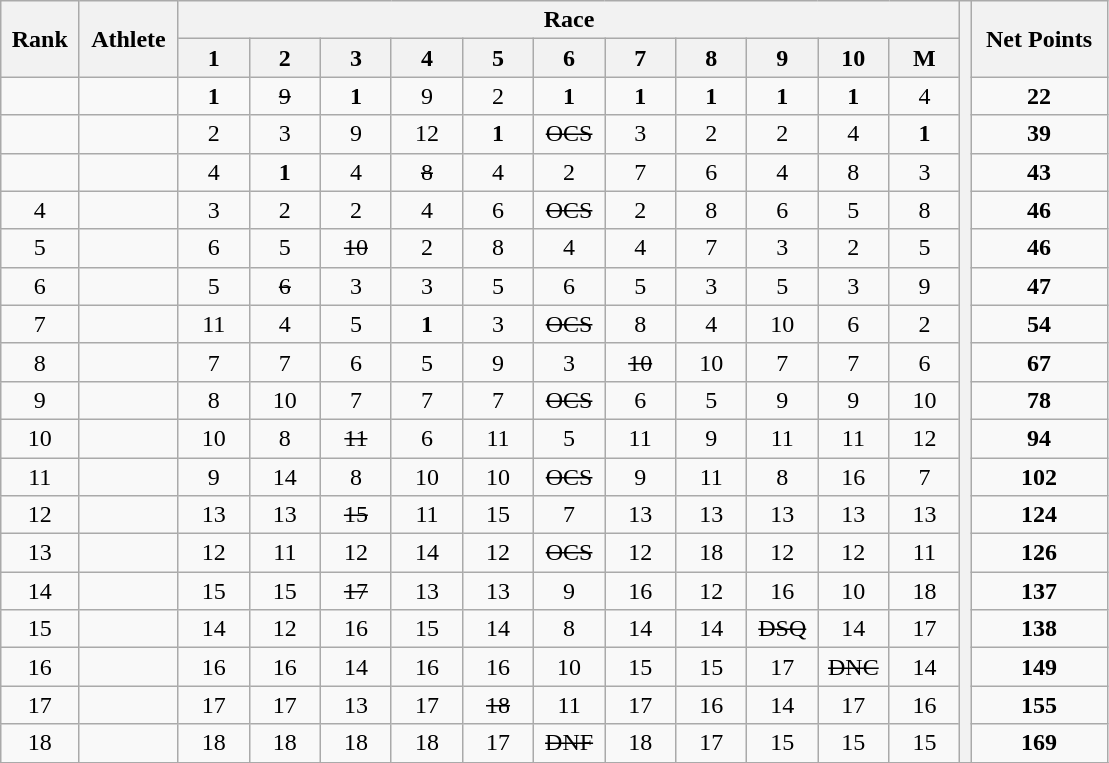<table class="wikitable" style="text-align:center">
<tr>
<th rowspan="2">Rank</th>
<th rowspan="2">Athlete</th>
<th colspan="11">Race</th>
<th width=1% rowspan=45></th>
<th rowspan="2">Net Points</th>
</tr>
<tr>
<th width=40>1</th>
<th width=40>2</th>
<th width=40>3</th>
<th width=40>4</th>
<th width=40>5</th>
<th width=40>6</th>
<th width=40>7</th>
<th width=40>8</th>
<th width=40>9</th>
<th width=40>10</th>
<th width=40>M</th>
</tr>
<tr>
<td></td>
<td align=left></td>
<td><strong>1</strong></td>
<td><s>9</s></td>
<td><strong>1</strong></td>
<td>9</td>
<td>2</td>
<td><strong>1</strong></td>
<td><strong>1</strong></td>
<td><strong>1</strong></td>
<td><strong>1</strong></td>
<td><strong>1</strong></td>
<td>4</td>
<td><strong>22</strong></td>
</tr>
<tr>
<td></td>
<td align=left></td>
<td>2</td>
<td>3</td>
<td>9</td>
<td>12</td>
<td><strong>1</strong></td>
<td><s>OCS</s></td>
<td>3</td>
<td>2</td>
<td>2</td>
<td>4</td>
<td><strong>1</strong></td>
<td><strong>39</strong></td>
</tr>
<tr>
<td></td>
<td align=left></td>
<td>4</td>
<td><strong>1</strong></td>
<td>4</td>
<td><s>8</s></td>
<td>4</td>
<td>2</td>
<td>7</td>
<td>6</td>
<td>4</td>
<td>8</td>
<td>3</td>
<td><strong>43</strong></td>
</tr>
<tr>
<td>4</td>
<td align=left></td>
<td>3</td>
<td>2</td>
<td>2</td>
<td>4</td>
<td>6</td>
<td><s>OCS</s></td>
<td>2</td>
<td>8</td>
<td>6</td>
<td>5</td>
<td>8</td>
<td><strong>46</strong></td>
</tr>
<tr>
<td>5</td>
<td align=left></td>
<td>6</td>
<td>5</td>
<td><s>10</s></td>
<td>2</td>
<td>8</td>
<td>4</td>
<td>4</td>
<td>7</td>
<td>3</td>
<td>2</td>
<td>5</td>
<td><strong>46</strong></td>
</tr>
<tr>
<td>6</td>
<td align=left></td>
<td>5</td>
<td><s>6</s></td>
<td>3</td>
<td>3</td>
<td>5</td>
<td>6</td>
<td>5</td>
<td>3</td>
<td>5</td>
<td>3</td>
<td>9</td>
<td><strong>47</strong></td>
</tr>
<tr>
<td>7</td>
<td align=left></td>
<td>11</td>
<td>4</td>
<td>5</td>
<td><strong>1</strong></td>
<td>3</td>
<td><s>OCS</s></td>
<td>8</td>
<td>4</td>
<td>10</td>
<td>6</td>
<td>2</td>
<td><strong>54</strong></td>
</tr>
<tr>
<td>8</td>
<td align=left></td>
<td>7</td>
<td>7</td>
<td>6</td>
<td>5</td>
<td>9</td>
<td>3</td>
<td><s>10</s></td>
<td>10</td>
<td>7</td>
<td>7</td>
<td>6</td>
<td><strong>67</strong></td>
</tr>
<tr>
<td>9</td>
<td align=left></td>
<td>8</td>
<td>10</td>
<td>7</td>
<td>7</td>
<td>7</td>
<td><s>OCS</s></td>
<td>6</td>
<td>5</td>
<td>9</td>
<td>9</td>
<td>10</td>
<td><strong>78</strong></td>
</tr>
<tr>
<td>10</td>
<td align=left></td>
<td>10</td>
<td>8</td>
<td><s>11</s></td>
<td>6</td>
<td>11</td>
<td>5</td>
<td>11</td>
<td>9</td>
<td>11</td>
<td>11</td>
<td>12</td>
<td><strong>94</strong></td>
</tr>
<tr>
<td>11</td>
<td align=left></td>
<td>9</td>
<td>14</td>
<td>8</td>
<td>10</td>
<td>10</td>
<td><s>OCS</s></td>
<td>9</td>
<td>11</td>
<td>8</td>
<td>16</td>
<td>7</td>
<td><strong>102</strong></td>
</tr>
<tr>
<td>12</td>
<td align=left></td>
<td>13</td>
<td>13</td>
<td><s>15</s></td>
<td>11</td>
<td>15</td>
<td>7</td>
<td>13</td>
<td>13</td>
<td>13</td>
<td>13</td>
<td>13</td>
<td><strong>124</strong></td>
</tr>
<tr>
<td>13</td>
<td align=left></td>
<td>12</td>
<td>11</td>
<td>12</td>
<td>14</td>
<td>12</td>
<td><s>OCS</s></td>
<td>12</td>
<td>18</td>
<td>12</td>
<td>12</td>
<td>11</td>
<td><strong>126</strong></td>
</tr>
<tr>
<td>14</td>
<td align=left></td>
<td>15</td>
<td>15</td>
<td><s>17</s></td>
<td>13</td>
<td>13</td>
<td>9</td>
<td>16</td>
<td>12</td>
<td>16</td>
<td>10</td>
<td>18</td>
<td><strong>137</strong></td>
</tr>
<tr>
<td>15</td>
<td align=left></td>
<td>14</td>
<td>12</td>
<td>16</td>
<td>15</td>
<td>14</td>
<td>8</td>
<td>14</td>
<td>14</td>
<td><s>DSQ</s></td>
<td>14</td>
<td>17</td>
<td><strong>138</strong></td>
</tr>
<tr>
<td>16</td>
<td align=left></td>
<td>16</td>
<td>16</td>
<td>14</td>
<td>16</td>
<td>16</td>
<td>10</td>
<td>15</td>
<td>15</td>
<td>17</td>
<td><s>DNC</s></td>
<td>14</td>
<td><strong>149</strong></td>
</tr>
<tr>
<td>17</td>
<td align=left></td>
<td>17</td>
<td>17</td>
<td>13</td>
<td>17</td>
<td><s>18</s></td>
<td>11</td>
<td>17</td>
<td>16</td>
<td>14</td>
<td>17</td>
<td>16</td>
<td><strong>155</strong></td>
</tr>
<tr>
<td>18</td>
<td align=left></td>
<td>18</td>
<td>18</td>
<td>18</td>
<td>18</td>
<td>17</td>
<td><s>DNF</s></td>
<td>18</td>
<td>17</td>
<td>15</td>
<td>15</td>
<td>15</td>
<td><strong>169</strong></td>
</tr>
<tr>
</tr>
</table>
